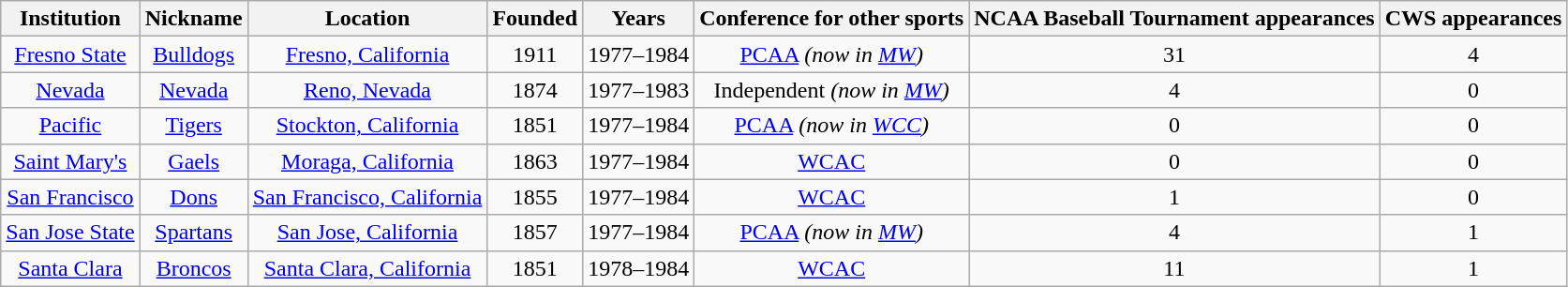<table class="wikitable sortable" style="text-align: center;">
<tr>
<th>Institution</th>
<th>Nickname</th>
<th>Location</th>
<th>Founded</th>
<th>Years</th>
<th>Conference for other sports</th>
<th>NCAA Baseball Tournament appearances</th>
<th>CWS appearances</th>
</tr>
<tr>
<td><a href='#'>Fresno State</a></td>
<td><a href='#'>Bulldogs</a></td>
<td><a href='#'>Fresno, California</a></td>
<td>1911</td>
<td>1977–1984</td>
<td><a href='#'>PCAA</a> <em>(now in <a href='#'>MW</a>)</em></td>
<td>31</td>
<td>4</td>
</tr>
<tr>
<td><a href='#'>Nevada</a></td>
<td><a href='#'>Nevada</a></td>
<td><a href='#'>Reno, Nevada</a></td>
<td>1874</td>
<td>1977–1983</td>
<td>Independent <em>(now in <a href='#'>MW</a>)</em></td>
<td>4</td>
<td>0</td>
</tr>
<tr>
<td><a href='#'>Pacific</a></td>
<td><a href='#'>Tigers</a></td>
<td><a href='#'>Stockton, California</a></td>
<td>1851</td>
<td>1977–1984</td>
<td><a href='#'>PCAA</a> <em>(now in <a href='#'>WCC</a>)</em></td>
<td>0</td>
<td>0</td>
</tr>
<tr>
<td><a href='#'>Saint Mary's</a></td>
<td><a href='#'>Gaels</a></td>
<td><a href='#'>Moraga, California</a></td>
<td>1863</td>
<td>1977–1984</td>
<td><a href='#'>WCAC</a></td>
<td>0</td>
<td>0</td>
</tr>
<tr>
<td><a href='#'>San Francisco</a></td>
<td><a href='#'>Dons</a></td>
<td><a href='#'>San Francisco, California</a></td>
<td>1855</td>
<td>1977–1984</td>
<td><a href='#'>WCAC</a></td>
<td>1</td>
<td>0</td>
</tr>
<tr>
<td><a href='#'>San Jose State</a></td>
<td><a href='#'>Spartans</a></td>
<td><a href='#'>San Jose, California</a></td>
<td>1857</td>
<td>1977–1984</td>
<td><a href='#'>PCAA</a> <em>(now in <a href='#'>MW</a>)</em></td>
<td>4</td>
<td>1</td>
</tr>
<tr>
<td><a href='#'>Santa Clara</a></td>
<td><a href='#'>Broncos</a></td>
<td><a href='#'>Santa Clara, California</a></td>
<td>1851</td>
<td>1978–1984</td>
<td><a href='#'>WCAC</a></td>
<td>11</td>
<td>1</td>
</tr>
</table>
